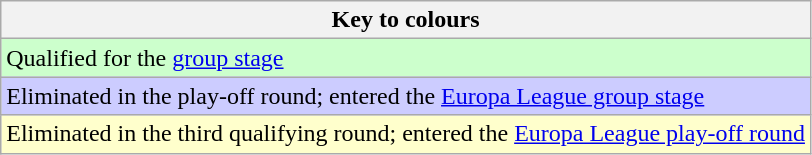<table class="wikitable">
<tr>
<th>Key to colours</th>
</tr>
<tr bgcolor=#ccffcc>
<td>Qualified for the <a href='#'>group stage</a></td>
</tr>
<tr bgcolor=#ccccff>
<td>Eliminated in the play-off round; entered the <a href='#'>Europa League group stage</a></td>
</tr>
<tr bgcolor=#ffffcc>
<td>Eliminated in the third qualifying round; entered the <a href='#'>Europa League play-off round</a></td>
</tr>
</table>
